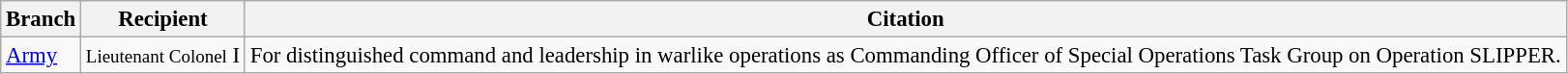<table class="wikitable" style="font-size:95%;">
<tr>
<th>Branch</th>
<th>Recipient</th>
<th>Citation</th>
</tr>
<tr>
<td rowspan="1"><a href='#'>Army</a></td>
<td><small>Lieutenant Colonel</small> I</td>
<td>For distinguished command and leadership in warlike operations as Commanding Officer of Special Operations Task Group on Operation SLIPPER.</td>
</tr>
</table>
